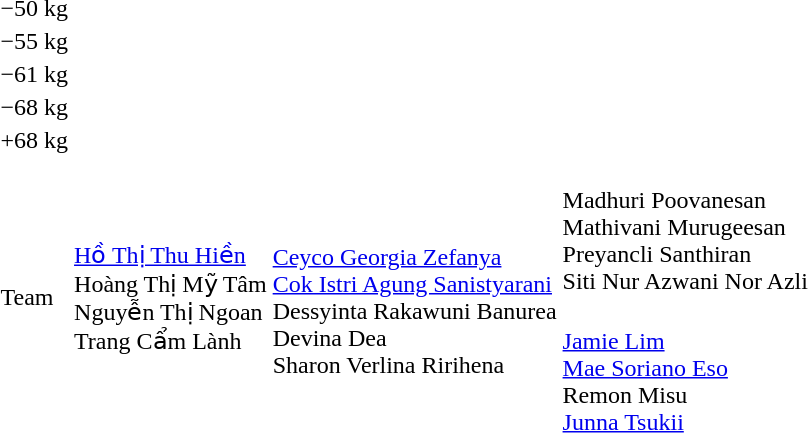<table>
<tr>
<td rowspan=2>−50 kg</td>
<td rowspan=2></td>
<td rowspan=2></td>
<td nowrap></td>
</tr>
<tr>
<td></td>
</tr>
<tr>
<td rowspan=2>−55 kg</td>
<td rowspan=2 nowrap></td>
<td rowspan=2></td>
<td></td>
</tr>
<tr>
<td></td>
</tr>
<tr>
<td rowspan=2>−61 kg</td>
<td rowspan=2></td>
<td rowspan=2></td>
<td></td>
</tr>
<tr>
<td></td>
</tr>
<tr>
<td rowspan=2>−68 kg</td>
<td rowspan=2></td>
<td rowspan=2></td>
<td></td>
</tr>
<tr>
<td></td>
</tr>
<tr>
<td rowspan=2>+68 kg</td>
<td rowspan=2></td>
<td rowspan=2></td>
<td></td>
</tr>
<tr>
<td></td>
</tr>
<tr>
<td rowspan=2>Team</td>
<td rowspan=2><br><a href='#'>Hồ Thị Thu Hiền</a><br>Hoàng Thị Mỹ Tâm<br>Nguyễn Thị Ngoan<br>Trang Cẩm Lành<br> </td>
<td rowspan=2 nowrap><br><a href='#'>Ceyco Georgia Zefanya</a><br><a href='#'>Cok Istri Agung Sanistyarani</a><br>Dessyinta Rakawuni Banurea<br>Devina Dea<br>Sharon Verlina Ririhena</td>
<td><br>Madhuri Poovanesan<br>Mathivani Murugeesan<br>Preyancli Santhiran<br>Siti Nur Azwani Nor Azli</td>
</tr>
<tr>
<td><br><a href='#'>Jamie Lim</a><br><a href='#'>Mae Soriano Eso</a><br>Remon Misu<br><a href='#'>Junna Tsukii</a></td>
</tr>
</table>
